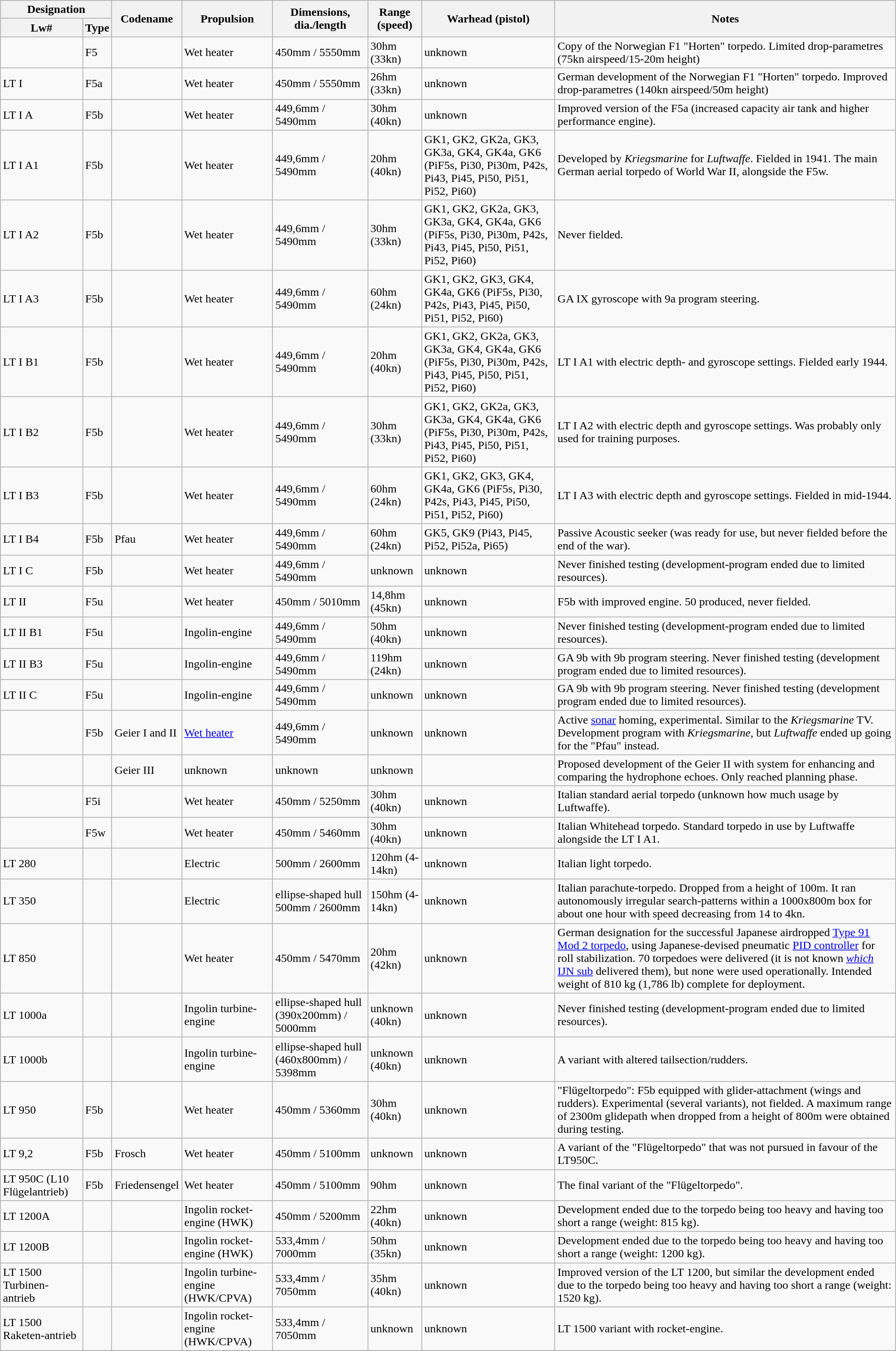<table class="wikitable">
<tr>
<th colspan=2>Designation</th>
<th rowspan=2>Codename</th>
<th rowspan=2>Propulsion</th>
<th rowspan=2>Dimensions, dia./length</th>
<th rowspan=2>Range (speed)</th>
<th rowspan=2>Warhead (pistol)</th>
<th rowspan=2>Notes</th>
</tr>
<tr>
<th>Lw#</th>
<th>Type</th>
</tr>
<tr>
<td></td>
<td>F5</td>
<td></td>
<td>Wet heater</td>
<td>450mm / 5550mm</td>
<td>30hm (33kn)</td>
<td>unknown</td>
<td>Copy of the Norwegian F1 "Horten" torpedo. Limited drop-parametres (75kn airspeed/15-20m height)</td>
</tr>
<tr>
<td>LT I</td>
<td>F5a</td>
<td></td>
<td>Wet heater</td>
<td>450mm / 5550mm</td>
<td>26hm (33kn)</td>
<td>unknown</td>
<td>German development of the Norwegian F1 "Horten" torpedo. Improved drop-parametres (140kn airspeed/50m height)</td>
</tr>
<tr>
<td>LT I A</td>
<td>F5b</td>
<td></td>
<td>Wet heater</td>
<td>449,6mm / 5490mm</td>
<td>30hm (40kn)</td>
<td>unknown</td>
<td>Improved version of the F5a (increased capacity air tank and higher performance engine).</td>
</tr>
<tr>
<td>LT I A1</td>
<td>F5b</td>
<td></td>
<td>Wet heater</td>
<td>449,6mm / 5490mm</td>
<td>20hm (40kn)</td>
<td>GK1, GK2, GK2a, GK3, GK3a, GK4, GK4a, GK6 (PiF5s, Pi30, Pi30m, P42s, Pi43, Pi45, Pi50, Pi51, Pi52, Pi60)</td>
<td>Developed by <em>Kriegsmarine</em> for <em>Luftwaffe</em>. Fielded in 1941. The main German aerial torpedo of World War II, alongside the F5w.</td>
</tr>
<tr>
<td>LT I A2</td>
<td>F5b</td>
<td></td>
<td>Wet heater</td>
<td>449,6mm / 5490mm</td>
<td>30hm (33kn)</td>
<td>GK1, GK2, GK2a, GK3, GK3a, GK4, GK4a, GK6 (PiF5s, Pi30, Pi30m, P42s, Pi43, Pi45, Pi50, Pi51, Pi52, Pi60)</td>
<td>Never fielded.</td>
</tr>
<tr>
<td>LT I A3</td>
<td>F5b</td>
<td></td>
<td>Wet heater</td>
<td>449,6mm / 5490mm</td>
<td>60hm (24kn)</td>
<td>GK1, GK2, GK3, GK4, GK4a, GK6 (PiF5s, Pi30, P42s, Pi43, Pi45, Pi50, Pi51, Pi52, Pi60)</td>
<td>GA IX gyroscope with 9a program steering.</td>
</tr>
<tr>
<td>LT I B1</td>
<td>F5b</td>
<td></td>
<td>Wet heater</td>
<td>449,6mm / 5490mm</td>
<td>20hm (40kn)</td>
<td>GK1, GK2, GK2a, GK3, GK3a, GK4, GK4a, GK6 (PiF5s, Pi30, Pi30m, P42s, Pi43, Pi45, Pi50, Pi51, Pi52, Pi60)</td>
<td>LT I A1 with electric depth- and gyroscope settings. Fielded early 1944.</td>
</tr>
<tr>
<td>LT I B2</td>
<td>F5b</td>
<td></td>
<td>Wet heater</td>
<td>449,6mm / 5490mm</td>
<td>30hm (33kn)</td>
<td>GK1, GK2, GK2a, GK3, GK3a, GK4, GK4a, GK6 (PiF5s, Pi30, Pi30m, P42s, Pi43, Pi45, Pi50, Pi51, Pi52, Pi60)</td>
<td>LT I A2 with electric depth and gyroscope settings. Was probably only used for training purposes.</td>
</tr>
<tr>
<td>LT I B3</td>
<td>F5b</td>
<td></td>
<td>Wet heater</td>
<td>449,6mm / 5490mm</td>
<td>60hm (24kn)</td>
<td>GK1, GK2, GK3, GK4, GK4a, GK6 (PiF5s, Pi30, P42s, Pi43, Pi45, Pi50, Pi51, Pi52, Pi60)</td>
<td>LT I A3 with electric depth and gyroscope settings. Fielded in mid-1944.</td>
</tr>
<tr>
<td>LT I B4</td>
<td>F5b</td>
<td>Pfau</td>
<td>Wet heater</td>
<td>449,6mm / 5490mm</td>
<td>60hm (24kn)</td>
<td>GK5, GK9 (Pi43, Pi45, Pi52, Pi52a, Pi65)</td>
<td>Passive Acoustic seeker (was ready for use, but never fielded before the end of the war).</td>
</tr>
<tr>
<td>LT I C</td>
<td>F5b</td>
<td></td>
<td>Wet heater</td>
<td>449,6mm / 5490mm</td>
<td>unknown</td>
<td>unknown</td>
<td>Never finished testing (development-program ended due to limited resources).</td>
</tr>
<tr>
<td>LT II</td>
<td>F5u</td>
<td></td>
<td>Wet heater</td>
<td>450mm / 5010mm</td>
<td>14,8hm (45kn)</td>
<td>unknown</td>
<td>F5b with improved engine. 50 produced, never fielded.</td>
</tr>
<tr>
<td>LT II B1</td>
<td>F5u</td>
<td></td>
<td>Ingolin-engine</td>
<td>449,6mm / 5490mm</td>
<td>50hm (40kn)</td>
<td>unknown</td>
<td>Never finished testing (development-program ended due to limited resources).</td>
</tr>
<tr>
<td>LT II B3</td>
<td>F5u</td>
<td></td>
<td>Ingolin-engine</td>
<td>449,6mm / 5490mm</td>
<td>119hm (24kn)</td>
<td>unknown</td>
<td>GA 9b with 9b program steering. Never finished testing (development program ended due to limited resources).</td>
</tr>
<tr>
<td>LT II C</td>
<td>F5u</td>
<td></td>
<td>Ingolin-engine</td>
<td>449,6mm / 5490mm</td>
<td>unknown</td>
<td>unknown</td>
<td>GA 9b with 9b program steering. Never finished testing (development program ended due to limited resources).</td>
</tr>
<tr>
<td></td>
<td>F5b</td>
<td>Geier I and II</td>
<td><a href='#'>Wet heater</a></td>
<td>449,6mm / 5490mm</td>
<td>unknown</td>
<td>unknown</td>
<td>Active <a href='#'>sonar</a> homing, experimental. Similar to the <em>Kriegsmarine</em> TV. Development program with <em>Kriegsmarine</em>, but <em>Luftwaffe</em> ended up going for the "Pfau" instead.</td>
</tr>
<tr>
<td></td>
<td></td>
<td>Geier III</td>
<td>unknown</td>
<td>unknown</td>
<td>unknown</td>
<td></td>
<td>Proposed development of the Geier II with system for enhancing and comparing the hydrophone echoes. Only reached planning phase.</td>
</tr>
<tr>
<td></td>
<td>F5i</td>
<td></td>
<td>Wet heater</td>
<td>450mm / 5250mm</td>
<td>30hm (40kn)</td>
<td>unknown</td>
<td>Italian standard aerial torpedo (unknown how much usage by Luftwaffe).</td>
</tr>
<tr>
<td></td>
<td>F5w</td>
<td></td>
<td>Wet heater</td>
<td>450mm / 5460mm</td>
<td>30hm (40kn)</td>
<td>unknown</td>
<td>Italian Whitehead torpedo. Standard torpedo in use by Luftwaffe alongside the LT I A1.</td>
</tr>
<tr>
<td>LT 280</td>
<td></td>
<td></td>
<td>Electric</td>
<td>500mm / 2600mm</td>
<td>120hm (4-14kn)</td>
<td>unknown</td>
<td>Italian light torpedo.</td>
</tr>
<tr>
<td>LT 350</td>
<td></td>
<td></td>
<td>Electric</td>
<td>ellipse-shaped hull 500mm / 2600mm</td>
<td>150hm (4-14kn)</td>
<td>unknown</td>
<td>Italian parachute-torpedo. Dropped from a height of 100m. It ran autonomously irregular search-patterns within a 1000x800m box for about one hour with speed decreasing from 14 to 4kn.</td>
</tr>
<tr>
<td>LT 850</td>
<td></td>
<td></td>
<td>Wet heater</td>
<td>450mm / 5470mm</td>
<td>20hm (42kn)</td>
<td>unknown</td>
<td>German designation for the successful Japanese airdropped <a href='#'>Type 91 Mod 2 torpedo</a>, using Japanese-devised pneumatic <a href='#'>PID controller</a> for roll stabilization. 70 torpedoes were delivered (it is not known <a href='#'><em>which</em> IJN sub</a> delivered them), but none were used operationally. Intended weight of 810 kg (1,786 lb) complete for deployment.</td>
</tr>
<tr>
<td>LT 1000a</td>
<td></td>
<td></td>
<td>Ingolin turbine-engine</td>
<td>ellipse-shaped hull (390x200mm) / 5000mm</td>
<td>unknown (40kn)</td>
<td>unknown</td>
<td>Never finished testing (development-program ended due to limited resources).</td>
</tr>
<tr>
<td>LT 1000b</td>
<td></td>
<td></td>
<td>Ingolin turbine-engine</td>
<td>ellipse-shaped hull (460x800mm) / 5398mm</td>
<td>unknown (40kn)</td>
<td>unknown</td>
<td>A variant with altered tailsection/rudders.</td>
</tr>
<tr>
<td>LT 950</td>
<td>F5b</td>
<td></td>
<td>Wet heater</td>
<td>450mm / 5360mm</td>
<td>30hm (40kn)</td>
<td>unknown</td>
<td>"Flügeltorpedo": F5b equipped with glider-attachment (wings and rudders). Experimental (several variants), not fielded. A maximum range of 2300m glidepath when dropped from a height of 800m were obtained during testing.</td>
</tr>
<tr>
<td>LT 9,2</td>
<td>F5b</td>
<td>Frosch</td>
<td>Wet heater</td>
<td>450mm / 5100mm</td>
<td>unknown</td>
<td>unknown</td>
<td>A variant of the "Flügeltorpedo" that was not pursued in favour of the LT950C.</td>
</tr>
<tr>
<td>LT 950C (L10 Flügelantrieb)</td>
<td>F5b</td>
<td>Friedensengel</td>
<td>Wet heater</td>
<td>450mm / 5100mm</td>
<td>90hm</td>
<td>unknown</td>
<td>The final variant of the "Flügeltorpedo".</td>
</tr>
<tr>
<td>LT 1200A</td>
<td></td>
<td></td>
<td>Ingolin rocket-engine (HWK)</td>
<td>450mm / 5200mm</td>
<td>22hm (40kn)</td>
<td>unknown</td>
<td>Development ended due to the torpedo being too heavy and having too short a range (weight: 815 kg).</td>
</tr>
<tr>
<td>LT 1200B</td>
<td></td>
<td></td>
<td>Ingolin rocket-engine (HWK)</td>
<td>533,4mm / 7000mm</td>
<td>50hm (35kn)</td>
<td>unknown</td>
<td>Development ended due to the torpedo being too heavy and having too short a range (weight: 1200 kg).</td>
</tr>
<tr>
<td>LT 1500 Turbinen-antrieb</td>
<td></td>
<td></td>
<td>Ingolin turbine-engine (HWK/CPVA)</td>
<td>533,4mm / 7050mm</td>
<td>35hm (40kn)</td>
<td>unknown</td>
<td>Improved version of the LT 1200, but similar the development ended due to the torpedo being too heavy and having too short a range (weight: 1520 kg).</td>
</tr>
<tr>
<td>LT 1500 Raketen-antrieb</td>
<td></td>
<td></td>
<td>Ingolin rocket-engine (HWK/CPVA)</td>
<td>533,4mm / 7050mm</td>
<td>unknown</td>
<td>unknown</td>
<td>LT 1500 variant with rocket-engine.</td>
</tr>
<tr>
</tr>
</table>
